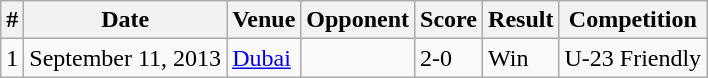<table class="wikitable">
<tr>
<th>#</th>
<th>Date</th>
<th>Venue</th>
<th>Opponent</th>
<th>Score</th>
<th>Result</th>
<th>Competition</th>
</tr>
<tr>
<td>1</td>
<td>September 11, 2013</td>
<td><a href='#'>Dubai</a></td>
<td></td>
<td>2-0</td>
<td>Win</td>
<td>U-23 Friendly</td>
</tr>
</table>
